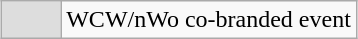<table class="wikitable" style="margin: 0 auto">
<tr>
<td style="background:#ddd; width:2em"></td>
<td>WCW/nWo co-branded event</td>
</tr>
</table>
